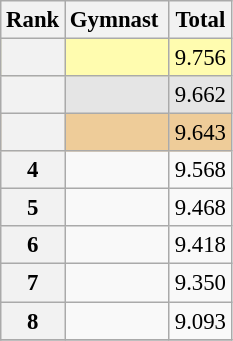<table class="wikitable sortable" style="text-align:center; font-size:95%">
<tr>
<th scope=col>Rank</th>
<th scope=col>Gymnast </th>
<th scope=col>Total</th>
</tr>
<tr bgcolor=fffcaf>
<th scope=row style="text-align:center"></th>
<td align=left> </td>
<td>9.756</td>
</tr>
<tr bgcolor=e5e5e5>
<th scope=row style="text-align:center"></th>
<td align=left> </td>
<td>9.662</td>
</tr>
<tr bgcolor=eecc99>
<th scope=row style="text-align:center"></th>
<td align=left> </td>
<td>9.643</td>
</tr>
<tr>
<th scope=row style="text-align:center">4</th>
<td align=left> </td>
<td>9.568</td>
</tr>
<tr>
<th scope=row style="text-align:center">5</th>
<td align=left> </td>
<td>9.468</td>
</tr>
<tr>
<th scope=row style="text-align:center">6</th>
<td align=left> </td>
<td>9.418</td>
</tr>
<tr>
<th scope=row style="text-align:center">7</th>
<td align=left> </td>
<td>9.350</td>
</tr>
<tr>
<th scope=row style="text-align:center">8</th>
<td align=left> </td>
<td>9.093</td>
</tr>
<tr>
</tr>
</table>
